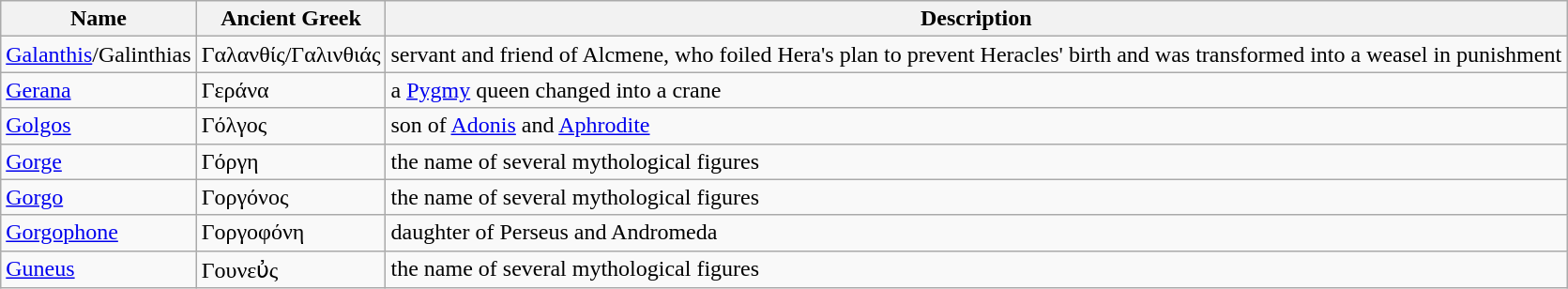<table class="wikitable">
<tr>
<th>Name</th>
<th>Ancient Greek</th>
<th>Description</th>
</tr>
<tr>
<td><a href='#'>Galanthis</a>/Galinthias</td>
<td>Γαλανθίς/Γαλινθιάς</td>
<td>servant and friend of Alcmene, who foiled Hera's plan to prevent Heracles' birth and was transformed into a weasel in punishment</td>
</tr>
<tr>
<td><a href='#'>Gerana</a></td>
<td>Γεράνα</td>
<td>a <a href='#'>Pygmy</a> queen changed into a crane</td>
</tr>
<tr>
<td><a href='#'>Golgos</a></td>
<td>Γόλγος</td>
<td>son of <a href='#'>Adonis</a> and <a href='#'>Aphrodite</a></td>
</tr>
<tr>
<td><a href='#'>Gorge</a></td>
<td>Γόργη</td>
<td>the name of several mythological figures</td>
</tr>
<tr>
<td><a href='#'>Gorgo</a></td>
<td>Γοργόνος</td>
<td>the name of several mythological figures</td>
</tr>
<tr>
<td><a href='#'>Gorgophone</a></td>
<td>Γοργοφόνη</td>
<td>daughter of Perseus and Andromeda</td>
</tr>
<tr>
<td><a href='#'>Guneus</a></td>
<td>Γουνεὐς</td>
<td>the name of several mythological figures</td>
</tr>
</table>
